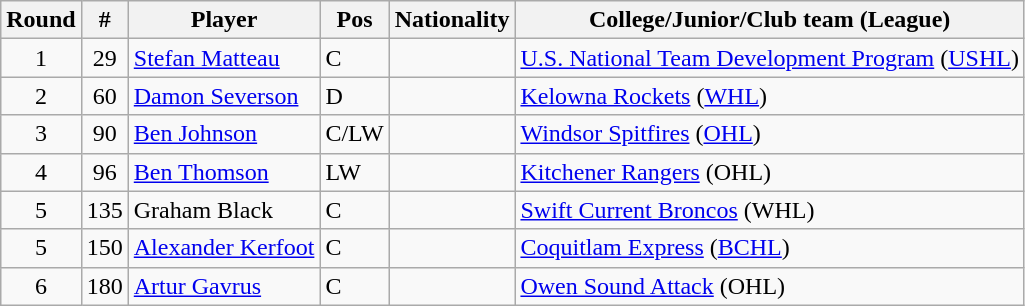<table class="wikitable">
<tr>
<th>Round</th>
<th>#</th>
<th>Player</th>
<th>Pos</th>
<th>Nationality</th>
<th>College/Junior/Club team (League)</th>
</tr>
<tr>
<td style="text-align:center">1</td>
<td style="text-align:center">29</td>
<td><a href='#'>Stefan Matteau</a></td>
<td>C</td>
<td></td>
<td><a href='#'>U.S. National Team Development Program</a> (<a href='#'>USHL</a>)</td>
</tr>
<tr>
<td style="text-align:center">2</td>
<td style="text-align:center">60</td>
<td><a href='#'>Damon Severson</a></td>
<td>D</td>
<td></td>
<td><a href='#'>Kelowna Rockets</a> (<a href='#'>WHL</a>)</td>
</tr>
<tr>
<td style="text-align:center">3</td>
<td style="text-align:center">90</td>
<td><a href='#'>Ben Johnson</a></td>
<td>C/LW</td>
<td></td>
<td><a href='#'>Windsor Spitfires</a> (<a href='#'>OHL</a>)</td>
</tr>
<tr>
<td style="text-align:center">4</td>
<td style="text-align:center">96</td>
<td><a href='#'>Ben Thomson</a></td>
<td>LW</td>
<td></td>
<td><a href='#'>Kitchener Rangers</a> (OHL)</td>
</tr>
<tr>
<td style="text-align:center">5</td>
<td style="text-align:center">135</td>
<td>Graham Black</td>
<td>C</td>
<td></td>
<td><a href='#'>Swift Current Broncos</a> (WHL)</td>
</tr>
<tr>
<td style="text-align:center">5</td>
<td style="text-align:center">150</td>
<td><a href='#'>Alexander Kerfoot</a></td>
<td>C</td>
<td></td>
<td><a href='#'>Coquitlam Express</a> (<a href='#'>BCHL</a>)</td>
</tr>
<tr>
<td style="text-align:center">6</td>
<td style="text-align:center">180</td>
<td><a href='#'>Artur Gavrus</a></td>
<td>C</td>
<td></td>
<td><a href='#'>Owen Sound Attack</a> (OHL)</td>
</tr>
</table>
